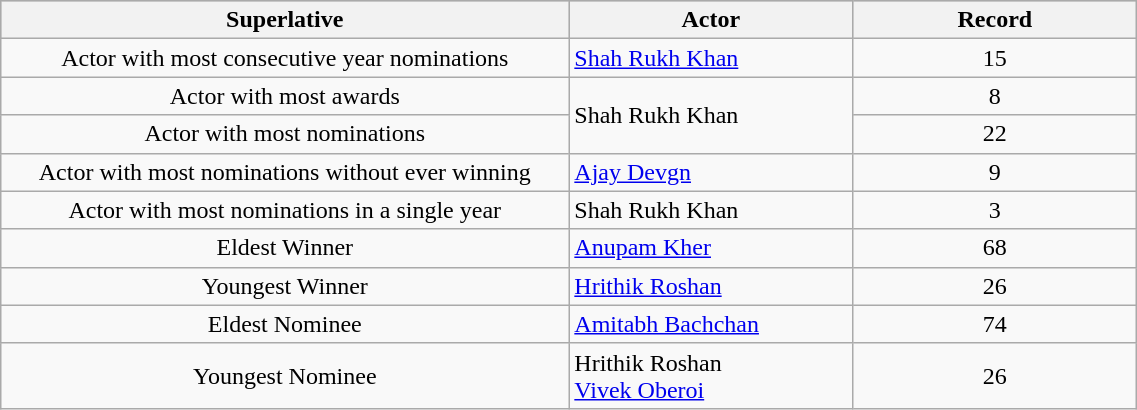<table class="wikitable" style="width:60%">
<tr bgcolor="#bebebe">
<th width="30%">Superlative</th>
<th width="15%">Actor</th>
<th width="15%">Record</th>
</tr>
<tr>
<td style="text-align:center">Actor with most consecutive year nominations</td>
<td><a href='#'>Shah Rukh Khan</a> </td>
<td style="text-align:center">15</td>
</tr>
<tr>
<td style="text-align:center">Actor with most awards</td>
<td rowspan="2">Shah Rukh Khan</td>
<td style="text-align:center">8</td>
</tr>
<tr>
<td style="text-align:center">Actor with most nominations</td>
<td style="text-align:center">22</td>
</tr>
<tr>
<td style="text-align:center">Actor with most nominations without ever winning</td>
<td><a href='#'>Ajay Devgn</a></td>
<td style="text-align:center">9</td>
</tr>
<tr>
<td style="text-align:center">Actor with most nominations in a single year</td>
<td>Shah Rukh Khan </td>
<td style="text-align:center">3</td>
</tr>
<tr>
<td style="text-align:center">Eldest Winner</td>
<td><a href='#'>Anupam Kher</a> </td>
<td style="text-align:center">68</td>
</tr>
<tr>
<td style="text-align:center">Youngest Winner</td>
<td><a href='#'>Hrithik Roshan</a> </td>
<td style="text-align:center">26</td>
</tr>
<tr>
<td style="text-align:center">Eldest Nominee</td>
<td><a href='#'>Amitabh Bachchan</a> </td>
<td style="text-align:center">74</td>
</tr>
<tr>
<td style="text-align:center">Youngest Nominee</td>
<td>Hrithik Roshan  <br> <a href='#'>Vivek Oberoi</a> </td>
<td style="text-align:center">26</td>
</tr>
</table>
